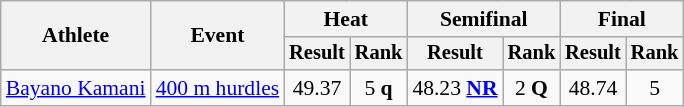<table class=wikitable style="font-size:90%">
<tr>
<th rowspan="2">Athlete</th>
<th rowspan="2">Event</th>
<th colspan="2">Heat</th>
<th colspan="2">Semifinal</th>
<th colspan="2">Final</th>
</tr>
<tr style="font-size:95%">
<th>Result</th>
<th>Rank</th>
<th>Result</th>
<th>Rank</th>
<th>Result</th>
<th>Rank</th>
</tr>
<tr align=center>
<td align=left><a href='#'>Bayano Kamani</a></td>
<td align=left><a href='#'>400 m hurdles</a></td>
<td>49.37</td>
<td>5 <strong>q</strong></td>
<td>48.23 <strong><a href='#'>NR</a></strong></td>
<td>2 <strong>Q</strong></td>
<td>48.74</td>
<td>5</td>
</tr>
</table>
